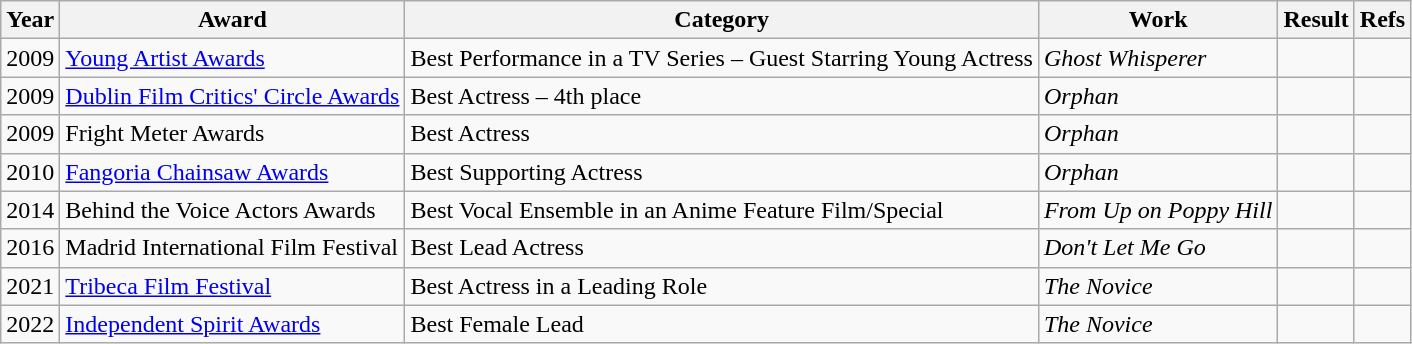<table class="wikitable sortable">
<tr>
<th>Year</th>
<th>Award</th>
<th>Category</th>
<th>Work</th>
<th>Result</th>
<th class="unsortable">Refs</th>
</tr>
<tr>
<td>2009</td>
<td><a href='#'>Young Artist Awards</a></td>
<td>Best Performance in a TV Series – Guest Starring Young Actress</td>
<td><em>Ghost Whisperer</em></td>
<td></td>
<td></td>
</tr>
<tr>
<td>2009</td>
<td><a href='#'>Dublin Film Critics' Circle Awards</a></td>
<td>Best Actress – 4th place</td>
<td><em>Orphan</em></td>
<td></td>
<td></td>
</tr>
<tr>
<td>2009</td>
<td>Fright Meter Awards</td>
<td>Best Actress</td>
<td><em>Orphan</em></td>
<td></td>
<td></td>
</tr>
<tr>
<td>2010</td>
<td><a href='#'>Fangoria Chainsaw Awards</a></td>
<td>Best Supporting Actress</td>
<td><em>Orphan</em></td>
<td></td>
<td></td>
</tr>
<tr>
<td>2014</td>
<td>Behind the Voice Actors Awards</td>
<td>Best Vocal Ensemble in an Anime Feature Film/Special</td>
<td><em>From Up on Poppy Hill</em></td>
<td></td>
<td></td>
</tr>
<tr>
<td>2016</td>
<td>Madrid International Film Festival</td>
<td>Best Lead Actress</td>
<td><em>Don't Let Me Go</em></td>
<td></td>
<td></td>
</tr>
<tr>
<td>2021</td>
<td><a href='#'>Tribeca Film Festival</a></td>
<td>Best Actress in a Leading Role</td>
<td><em>The Novice</em></td>
<td></td>
<td></td>
</tr>
<tr>
<td>2022</td>
<td><a href='#'>Independent Spirit Awards</a></td>
<td>Best Female Lead</td>
<td><em>The Novice</em></td>
<td></td>
<td></td>
</tr>
</table>
